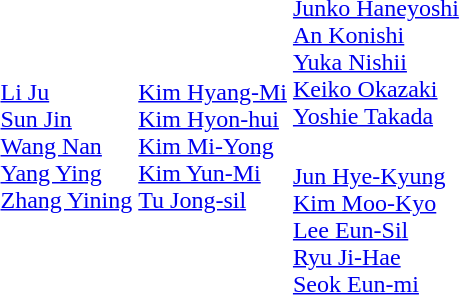<table>
<tr>
<td rowspan=2></td>
<td rowspan=2><br><a href='#'>Li Ju</a><br><a href='#'>Sun Jin</a><br><a href='#'>Wang Nan</a><br><a href='#'>Yang Ying</a><br><a href='#'>Zhang Yining</a></td>
<td rowspan=2><br><a href='#'>Kim Hyang-Mi</a><br><a href='#'>Kim Hyon-hui</a><br><a href='#'>Kim Mi-Yong</a><br><a href='#'>Kim Yun-Mi</a><br><a href='#'>Tu Jong-sil</a></td>
<td><br><a href='#'>Junko Haneyoshi</a><br><a href='#'>An Konishi</a><br><a href='#'>Yuka Nishii</a><br><a href='#'>Keiko Okazaki</a><br><a href='#'>Yoshie Takada</a></td>
</tr>
<tr>
<td><br><a href='#'>Jun Hye-Kyung</a><br><a href='#'>Kim Moo-Kyo</a><br><a href='#'>Lee Eun-Sil</a><br><a href='#'>Ryu Ji-Hae</a><br><a href='#'>Seok Eun-mi</a></td>
</tr>
</table>
